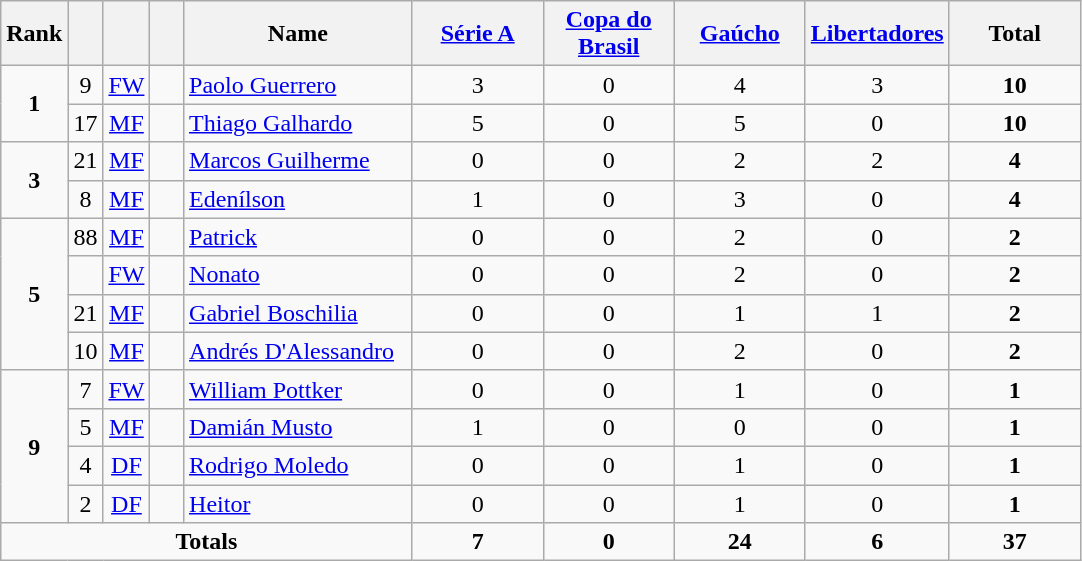<table class="wikitable sortable" style="text-align:center">
<tr>
<th width=15>Rank</th>
<th width=15></th>
<th width=15></th>
<th width=15 style="unsortable"></th>
<th width=145>Name</th>
<th width=80><strong><a href='#'>Série A</a></strong></th>
<th width=80><strong><a href='#'>Copa do Brasil</a></strong></th>
<th width=80><strong><a href='#'>Gaúcho</a></strong></th>
<th width=80><strong><a href='#'>Libertadores</a></strong></th>
<th width=80>Total</th>
</tr>
<tr>
<td rowspan=2><strong>1</strong></td>
<td>9</td>
<td><a href='#'>FW</a></td>
<td></td>
<td align=left><a href='#'>Paolo Guerrero</a></td>
<td>3</td>
<td>0</td>
<td>4</td>
<td>3</td>
<td><strong>10</strong></td>
</tr>
<tr>
<td>17</td>
<td><a href='#'>MF</a></td>
<td></td>
<td align=left><a href='#'>Thiago Galhardo</a></td>
<td>5</td>
<td>0</td>
<td>5</td>
<td>0</td>
<td><strong>10</strong></td>
</tr>
<tr>
<td rowspan=2><strong>3</strong></td>
<td>21</td>
<td><a href='#'>MF</a></td>
<td></td>
<td align=left><a href='#'>Marcos Guilherme</a></td>
<td>0</td>
<td>0</td>
<td>2</td>
<td>2</td>
<td><strong>4</strong></td>
</tr>
<tr>
<td>8</td>
<td><a href='#'>MF</a></td>
<td></td>
<td align=left><a href='#'>Edenílson</a></td>
<td>1</td>
<td>0</td>
<td>3</td>
<td>0</td>
<td><strong>4</strong></td>
</tr>
<tr>
<td rowspan=4><strong>5</strong></td>
<td>88</td>
<td><a href='#'>MF</a></td>
<td></td>
<td align=left><a href='#'>Patrick</a></td>
<td>0</td>
<td>0</td>
<td>2</td>
<td>0</td>
<td><strong>2</strong></td>
</tr>
<tr>
<td></td>
<td><a href='#'>FW</a></td>
<td></td>
<td align=left><a href='#'>Nonato</a></td>
<td>0</td>
<td>0</td>
<td>2</td>
<td>0</td>
<td><strong>2</strong></td>
</tr>
<tr>
<td>21</td>
<td><a href='#'>MF</a></td>
<td></td>
<td align=left><a href='#'>Gabriel Boschilia</a></td>
<td>0</td>
<td>0</td>
<td>1</td>
<td>1</td>
<td><strong>2</strong></td>
</tr>
<tr>
<td>10</td>
<td><a href='#'>MF</a></td>
<td></td>
<td align=left><a href='#'>Andrés D'Alessandro</a></td>
<td>0</td>
<td>0</td>
<td>2</td>
<td>0</td>
<td><strong>2</strong></td>
</tr>
<tr>
<td rowspan=4><strong>9</strong></td>
<td>7</td>
<td><a href='#'>FW</a></td>
<td></td>
<td align=left><a href='#'>William Pottker</a></td>
<td>0</td>
<td>0</td>
<td>1</td>
<td>0</td>
<td><strong>1</strong></td>
</tr>
<tr>
<td>5</td>
<td><a href='#'>MF</a></td>
<td></td>
<td align=left><a href='#'>Damián Musto</a></td>
<td>1</td>
<td>0</td>
<td>0</td>
<td>0</td>
<td><strong>1</strong></td>
</tr>
<tr>
<td>4</td>
<td><a href='#'>DF</a></td>
<td></td>
<td align=left><a href='#'>Rodrigo Moledo</a></td>
<td>0</td>
<td>0</td>
<td>1</td>
<td>0</td>
<td><strong>1</strong></td>
</tr>
<tr>
<td>2</td>
<td><a href='#'>DF</a></td>
<td></td>
<td align=left><a href='#'>Heitor</a></td>
<td>0</td>
<td>0</td>
<td>1</td>
<td>0</td>
<td><strong>1</strong></td>
</tr>
<tr>
<td colspan=5><strong>Totals</strong></td>
<td><strong>7</strong></td>
<td><strong>0</strong></td>
<td><strong>24</strong></td>
<td><strong>6</strong></td>
<td><strong>37</strong></td>
</tr>
</table>
